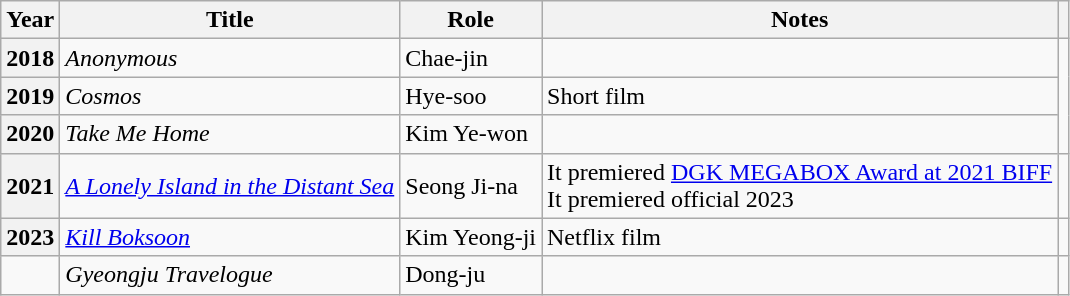<table class="wikitable plainrowheaders">
<tr>
<th>Year</th>
<th>Title</th>
<th>Role</th>
<th>Notes</th>
<th class="unsortable"></th>
</tr>
<tr>
<th scope="row">2018</th>
<td><em>Anonymous</em></td>
<td>Chae-jin</td>
<td></td>
<td rowspan=3 style="text-align:center"></td>
</tr>
<tr>
<th scope="row" rowspan=1>2019</th>
<td><em>Cosmos</em></td>
<td>Hye-soo</td>
<td>Short film</td>
</tr>
<tr>
<th scope="row">2020</th>
<td><em>Take Me Home</em></td>
<td>Kim Ye-won</td>
<td></td>
</tr>
<tr>
<th scope="row">2021</th>
<td><em><a href='#'>A Lonely Island in the Distant Sea</a></em></td>
<td>Seong Ji-na</td>
<td>It premiered <a href='#'>DGK MEGABOX Award at 2021 BIFF</a><br>It premiered official 2023</td>
<td style="text-align:center"></td>
</tr>
<tr>
<th scope="row">2023</th>
<td><em><a href='#'>Kill Boksoon</a></em></td>
<td>Kim Yeong-ji</td>
<td>Netflix film</td>
<td style="text-align:center"></td>
</tr>
<tr>
<td></td>
<td><em>Gyeongju Travelogue</em></td>
<td>Dong-ju</td>
<td></td>
<td></td>
</tr>
</table>
